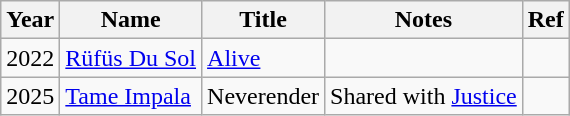<table class="wikitable">
<tr>
<th>Year</th>
<th>Name</th>
<th>Title</th>
<th>Notes</th>
<th>Ref</th>
</tr>
<tr>
<td>2022</td>
<td><a href='#'>Rüfüs Du Sol</a></td>
<td><a href='#'>Alive</a></td>
<td></td>
<td></td>
</tr>
<tr>
<td>2025</td>
<td><a href='#'>Tame Impala</a></td>
<td>Neverender</td>
<td>Shared with <a href='#'>Justice</a></td>
<td></td>
</tr>
</table>
